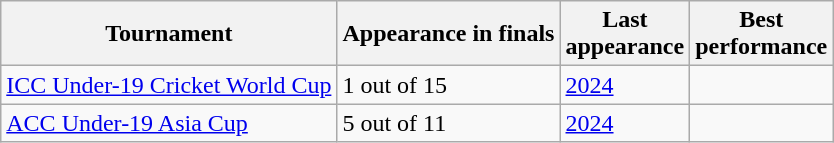<table class="wikitable sortable" style="text-align:left;">
<tr>
<th>Tournament</th>
<th data-sort-type="number">Appearance in finals</th>
<th>Last<br>appearance</th>
<th>Best<br>performance</th>
</tr>
<tr>
<td><a href='#'>ICC Under-19 Cricket World Cup</a></td>
<td>1 out of 15</td>
<td><a href='#'>2024</a></td>
<td></td>
</tr>
<tr>
<td><a href='#'>ACC Under-19 Asia Cup</a></td>
<td>5 out of 11</td>
<td><a href='#'>2024</a></td>
<td></td>
</tr>
</table>
